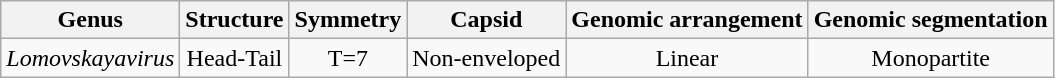<table class="wikitable sortable" style="text-align:center">
<tr>
<th>Genus</th>
<th>Structure</th>
<th>Symmetry</th>
<th>Capsid</th>
<th>Genomic arrangement</th>
<th>Genomic segmentation</th>
</tr>
<tr>
<td><em>Lomovskayavirus</em></td>
<td>Head-Tail</td>
<td>T=7</td>
<td>Non-enveloped</td>
<td>Linear</td>
<td>Monopartite</td>
</tr>
</table>
